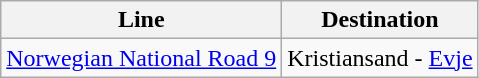<table class="wikitable sortable">
<tr>
<th>Line</th>
<th>Destination</th>
</tr>
<tr>
<td><a href='#'>Norwegian National Road 9</a></td>
<td>Kristiansand - <a href='#'>Evje</a></td>
</tr>
</table>
